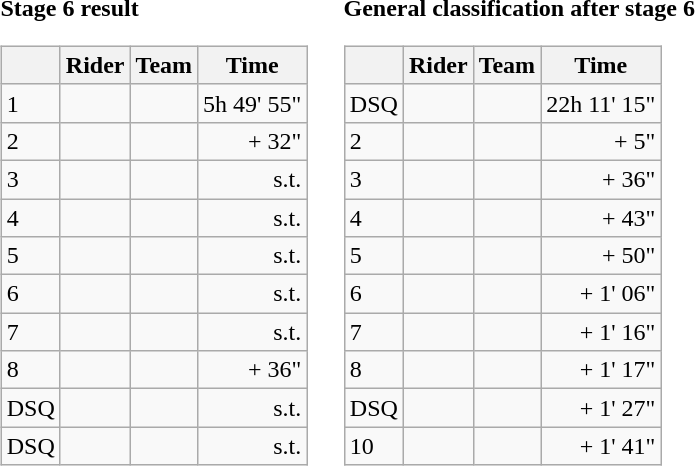<table>
<tr>
<td><strong>Stage 6 result</strong><br><table class="wikitable">
<tr>
<th></th>
<th>Rider</th>
<th>Team</th>
<th>Time</th>
</tr>
<tr>
<td>1</td>
<td></td>
<td></td>
<td align="right">5h 49' 55"</td>
</tr>
<tr>
<td>2</td>
<td></td>
<td></td>
<td align="right">+ 32"</td>
</tr>
<tr>
<td>3</td>
<td></td>
<td></td>
<td align="right">s.t.</td>
</tr>
<tr>
<td>4</td>
<td></td>
<td></td>
<td align="right">s.t.</td>
</tr>
<tr>
<td>5</td>
<td></td>
<td></td>
<td align="right">s.t.</td>
</tr>
<tr>
<td>6</td>
<td></td>
<td></td>
<td align="right">s.t.</td>
</tr>
<tr>
<td>7</td>
<td></td>
<td></td>
<td align="right">s.t.</td>
</tr>
<tr>
<td>8</td>
<td></td>
<td></td>
<td align="right">+ 36"</td>
</tr>
<tr>
<td>DSQ</td>
<td><del></del> </td>
<td><del></del></td>
<td align="right">s.t.</td>
</tr>
<tr>
<td>DSQ</td>
<td><del></del></td>
<td><del></del></td>
<td align="right">s.t.</td>
</tr>
</table>
</td>
<td></td>
<td><strong>General classification after stage 6</strong><br><table class="wikitable">
<tr>
<th></th>
<th>Rider</th>
<th>Team</th>
<th>Time</th>
</tr>
<tr>
<td>DSQ</td>
<td><del></del> </td>
<td><del></del></td>
<td align="right">22h 11' 15"</td>
</tr>
<tr>
<td>2</td>
<td> </td>
<td></td>
<td align="right">+ 5"</td>
</tr>
<tr>
<td>3</td>
<td></td>
<td></td>
<td align="right">+ 36"</td>
</tr>
<tr>
<td>4</td>
<td></td>
<td></td>
<td align="right">+ 43"</td>
</tr>
<tr>
<td>5</td>
<td></td>
<td></td>
<td align="right">+ 50"</td>
</tr>
<tr>
<td>6</td>
<td></td>
<td></td>
<td align="right">+ 1' 06"</td>
</tr>
<tr>
<td>7</td>
<td></td>
<td></td>
<td align="right">+ 1' 16"</td>
</tr>
<tr>
<td>8</td>
<td></td>
<td></td>
<td align="right">+ 1' 17"</td>
</tr>
<tr>
<td>DSQ</td>
<td><del></del></td>
<td><del></del></td>
<td align="right">+ 1' 27"</td>
</tr>
<tr>
<td>10</td>
<td></td>
<td></td>
<td align="right">+ 1' 41"</td>
</tr>
</table>
</td>
</tr>
</table>
